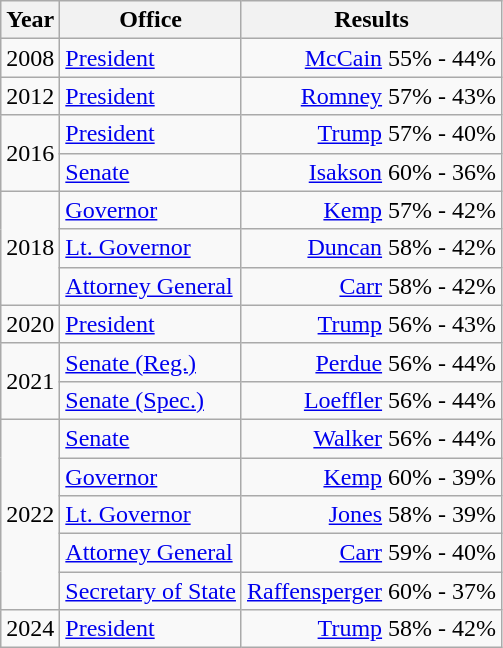<table class=wikitable>
<tr>
<th>Year</th>
<th>Office</th>
<th>Results</th>
</tr>
<tr>
<td>2008</td>
<td><a href='#'>President</a></td>
<td align="right" ><a href='#'>McCain</a> 55% - 44%</td>
</tr>
<tr>
<td>2012</td>
<td><a href='#'>President</a></td>
<td align="right" ><a href='#'>Romney</a> 57% - 43%</td>
</tr>
<tr>
<td rowspan=2>2016</td>
<td><a href='#'>President</a></td>
<td align="right" ><a href='#'>Trump</a> 57% - 40%</td>
</tr>
<tr>
<td><a href='#'>Senate</a></td>
<td align="right" ><a href='#'>Isakson</a> 60% - 36%</td>
</tr>
<tr>
<td rowspan=3>2018</td>
<td><a href='#'>Governor</a></td>
<td align="right" ><a href='#'>Kemp</a> 57% - 42%</td>
</tr>
<tr>
<td><a href='#'>Lt. Governor</a></td>
<td align="right" ><a href='#'>Duncan</a> 58% - 42%</td>
</tr>
<tr>
<td><a href='#'>Attorney General</a></td>
<td align="right" ><a href='#'>Carr</a> 58% - 42%</td>
</tr>
<tr>
<td>2020</td>
<td><a href='#'>President</a></td>
<td align="right" ><a href='#'>Trump</a> 56% - 43%</td>
</tr>
<tr>
<td rowspan=2>2021</td>
<td><a href='#'>Senate (Reg.)</a></td>
<td align="right" ><a href='#'>Perdue</a> 56% - 44%</td>
</tr>
<tr>
<td><a href='#'>Senate (Spec.)</a></td>
<td align="right" ><a href='#'>Loeffler</a> 56% - 44%</td>
</tr>
<tr>
<td rowspan=5>2022</td>
<td><a href='#'>Senate</a></td>
<td align="right" ><a href='#'>Walker</a> 56% - 44%</td>
</tr>
<tr>
<td><a href='#'>Governor</a></td>
<td align="right" ><a href='#'>Kemp</a> 60% - 39%</td>
</tr>
<tr>
<td><a href='#'>Lt. Governor</a></td>
<td align="right" ><a href='#'>Jones</a> 58% - 39%</td>
</tr>
<tr>
<td><a href='#'>Attorney General</a></td>
<td align="right" ><a href='#'>Carr</a> 59% - 40%</td>
</tr>
<tr>
<td><a href='#'>Secretary of State</a></td>
<td align="right" ><a href='#'>Raffensperger</a> 60% - 37%</td>
</tr>
<tr>
<td>2024</td>
<td><a href='#'>President</a></td>
<td align="right" ><a href='#'>Trump</a> 58% - 42%</td>
</tr>
</table>
